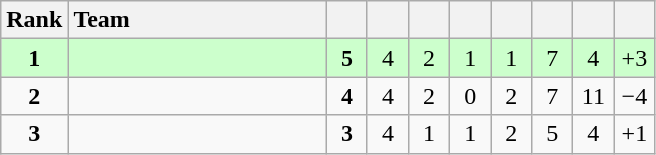<table class="wikitable" style="text-align: center;">
<tr>
<th width=30>Rank</th>
<th width=165 style="text-align:left;">Team</th>
<th width=20></th>
<th width=20></th>
<th width=20></th>
<th width=20></th>
<th width=20></th>
<th width=20></th>
<th width=20></th>
<th width=20></th>
</tr>
<tr style="background:#ccffcc;">
<td><strong>1</strong></td>
<td style="text-align:left;"></td>
<td><strong>5</strong></td>
<td>4</td>
<td>2</td>
<td>1</td>
<td>1</td>
<td>7</td>
<td>4</td>
<td>+3</td>
</tr>
<tr>
<td><strong>2</strong></td>
<td style="text-align:left;"></td>
<td><strong>4</strong></td>
<td>4</td>
<td>2</td>
<td>0</td>
<td>2</td>
<td>7</td>
<td>11</td>
<td>−4</td>
</tr>
<tr>
<td><strong>3</strong></td>
<td style="text-align:left;"></td>
<td><strong>3</strong></td>
<td>4</td>
<td>1</td>
<td>1</td>
<td>2</td>
<td>5</td>
<td>4</td>
<td>+1</td>
</tr>
</table>
